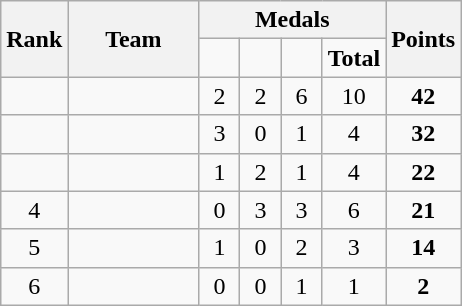<table class="wikitable">
<tr>
<th rowspan=2>Rank</th>
<th style="width:80px;" rowspan="2">Team</th>
<th colspan=4>Medals</th>
<th rowspan=2>Points</th>
</tr>
<tr>
<td style="width:20px; text-align:center;"></td>
<td style="width:20px; text-align:center;"></td>
<td style="width:20px; text-align:center;"></td>
<td><strong>Total</strong></td>
</tr>
<tr>
<td align=center></td>
<td></td>
<td align=center>2</td>
<td align=center>2</td>
<td align=center>6</td>
<td align=center>10</td>
<td align=center><strong>42</strong></td>
</tr>
<tr>
<td align=center></td>
<td></td>
<td align=center>3</td>
<td align=center>0</td>
<td align=center>1</td>
<td align=center>4</td>
<td align=center><strong>32</strong></td>
</tr>
<tr>
<td align=center></td>
<td></td>
<td align=center>1</td>
<td align=center>2</td>
<td align=center>1</td>
<td align=center>4</td>
<td align=center><strong>22</strong></td>
</tr>
<tr>
<td align=center>4</td>
<td></td>
<td align=center>0</td>
<td align=center>3</td>
<td align=center>3</td>
<td align=center>6</td>
<td align=center><strong>21</strong></td>
</tr>
<tr>
<td align=center>5</td>
<td></td>
<td align=center>1</td>
<td align=center>0</td>
<td align=center>2</td>
<td align=center>3</td>
<td align=center><strong>14</strong></td>
</tr>
<tr>
<td align=center>6</td>
<td></td>
<td align=center>0</td>
<td align=center>0</td>
<td align=center>1</td>
<td align=center>1</td>
<td align=center><strong>2</strong></td>
</tr>
</table>
